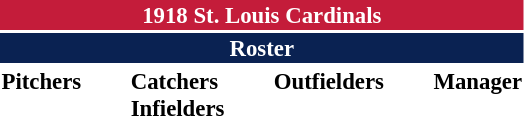<table class="toccolours" style="font-size: 95%;">
<tr>
<th colspan="10" style="background-color: #c41c3a; color: white; text-align: center;">1918 St. Louis Cardinals</th>
</tr>
<tr>
<td colspan="10" style="background-color: #0a2252; color: white; text-align: center;"><strong>Roster</strong></td>
</tr>
<tr>
<td valign="top"><strong>Pitchers</strong><br>








</td>
<td width="25px"></td>
<td valign="top"><strong>Catchers</strong><br>


<strong>Infielders</strong>











</td>
<td width="25px"></td>
<td valign="top"><strong>Outfielders</strong><br>









</td>
<td width="25px"></td>
<td valign="top"><strong>Manager</strong><br></td>
</tr>
</table>
